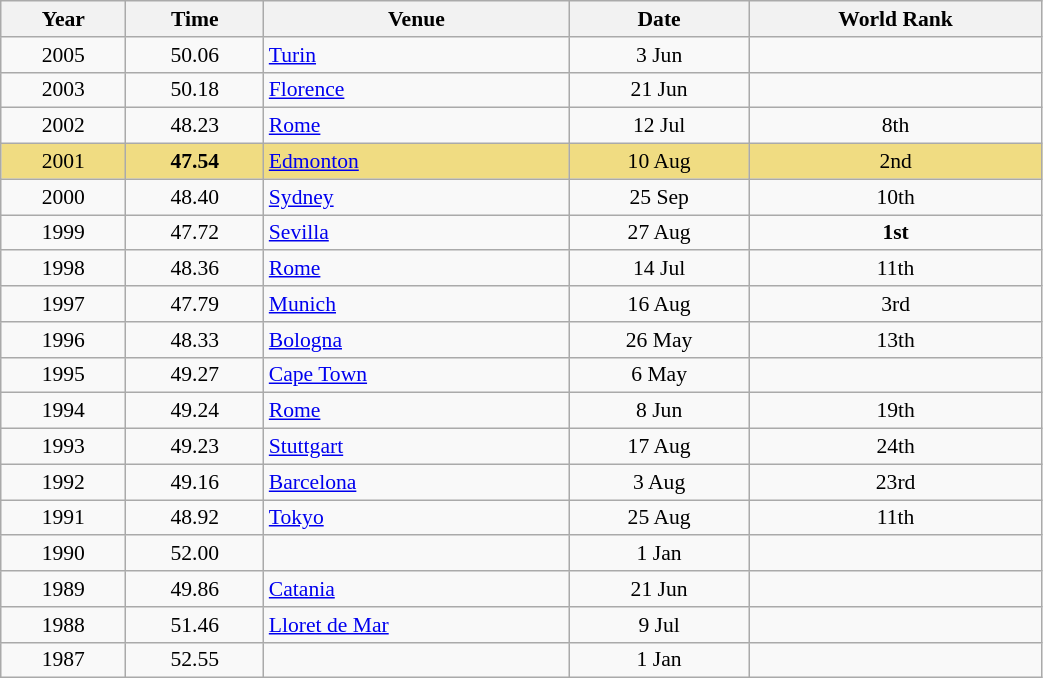<table class="wikitable" width=55% style="font-size:90%; text-align:center;">
<tr>
<th>Year</th>
<th>Time</th>
<th>Venue</th>
<th>Date</th>
<th>World Rank</th>
</tr>
<tr>
<td>2005</td>
<td>50.06</td>
<td align=left> <a href='#'>Turin</a></td>
<td>3 Jun</td>
<td></td>
</tr>
<tr>
<td>2003</td>
<td>50.18</td>
<td align=left> <a href='#'>Florence</a></td>
<td>21 Jun</td>
<td></td>
</tr>
<tr>
<td>2002</td>
<td>48.23</td>
<td align=left> <a href='#'>Rome</a></td>
<td>12 Jul</td>
<td>8th</td>
</tr>
<tr bgcolor=#F0DC82>
<td>2001</td>
<td><strong>47.54</strong></td>
<td align=left> <a href='#'>Edmonton</a></td>
<td>10 Aug</td>
<td>2nd</td>
</tr>
<tr>
<td>2000</td>
<td>48.40</td>
<td align=left> <a href='#'>Sydney</a></td>
<td>25 Sep</td>
<td>10th</td>
</tr>
<tr>
<td>1999</td>
<td>47.72</td>
<td align=left> <a href='#'>Sevilla</a></td>
<td>27 Aug</td>
<td><strong>1st</strong></td>
</tr>
<tr>
<td>1998</td>
<td>48.36</td>
<td align=left> <a href='#'>Rome</a></td>
<td>14 Jul</td>
<td>11th</td>
</tr>
<tr>
<td>1997</td>
<td>47.79</td>
<td align=left> <a href='#'>Munich</a></td>
<td>16 Aug</td>
<td>3rd</td>
</tr>
<tr>
<td>1996</td>
<td>48.33</td>
<td align=left> <a href='#'>Bologna</a></td>
<td>26 May</td>
<td>13th</td>
</tr>
<tr>
<td>1995</td>
<td>49.27</td>
<td align=left> <a href='#'>Cape Town</a></td>
<td>6 May</td>
<td></td>
</tr>
<tr>
<td>1994</td>
<td>49.24</td>
<td align=left> <a href='#'>Rome</a></td>
<td>8 Jun</td>
<td>19th</td>
</tr>
<tr>
<td>1993</td>
<td>49.23</td>
<td align=left> <a href='#'>Stuttgart</a></td>
<td>17 Aug</td>
<td>24th</td>
</tr>
<tr>
<td>1992</td>
<td>49.16</td>
<td align=left> <a href='#'>Barcelona</a></td>
<td>3 Aug</td>
<td>23rd</td>
</tr>
<tr>
<td>1991</td>
<td>48.92</td>
<td align=left> <a href='#'>Tokyo</a></td>
<td>25 Aug</td>
<td>11th</td>
</tr>
<tr>
<td>1990</td>
<td>52.00</td>
<td></td>
<td>1 Jan</td>
<td></td>
</tr>
<tr>
<td>1989</td>
<td>49.86</td>
<td align=left> <a href='#'>Catania</a></td>
<td>21 Jun</td>
<td></td>
</tr>
<tr>
<td>1988</td>
<td>51.46</td>
<td align=left> <a href='#'>Lloret de Mar</a></td>
<td>9 Jul</td>
<td></td>
</tr>
<tr>
<td>1987</td>
<td>52.55</td>
<td></td>
<td>1 Jan</td>
<td></td>
</tr>
</table>
